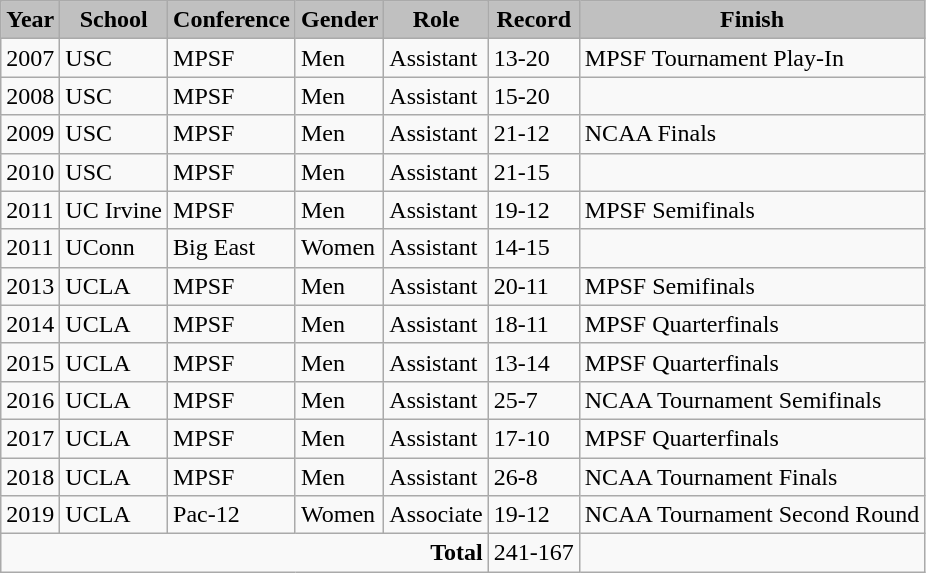<table class="wikitable">
<tr>
<th style="font-weight:bold; background-color:#c0c0c0;">Year</th>
<th style="font-weight:bold; background-color:#c0c0c0;">School</th>
<th style="font-weight:bold; background-color:#c0c0c0;">Conference</th>
<th style="font-weight:bold; background-color:#c0c0c0;">Gender</th>
<th style="font-weight:bold; background-color:#c0c0c0;">Role</th>
<th style="font-weight:bold; background-color:#c0c0c0;">Record</th>
<th style="font-weight:bold; background-color:#c0c0c0;">Finish</th>
</tr>
<tr>
<td>2007</td>
<td>USC</td>
<td>MPSF</td>
<td>Men</td>
<td>Assistant</td>
<td>13-20</td>
<td>MPSF Tournament Play-In</td>
</tr>
<tr>
<td>2008</td>
<td>USC</td>
<td>MPSF</td>
<td>Men</td>
<td>Assistant</td>
<td>15-20</td>
<td></td>
</tr>
<tr>
<td>2009</td>
<td>USC</td>
<td>MPSF</td>
<td>Men</td>
<td>Assistant</td>
<td>21-12</td>
<td>NCAA Finals</td>
</tr>
<tr>
<td>2010</td>
<td>USC</td>
<td>MPSF</td>
<td>Men</td>
<td>Assistant</td>
<td>21-15</td>
<td></td>
</tr>
<tr>
<td>2011</td>
<td>UC Irvine</td>
<td>MPSF</td>
<td>Men</td>
<td>Assistant</td>
<td>19-12</td>
<td>MPSF Semifinals</td>
</tr>
<tr>
<td>2011 </td>
<td>UConn</td>
<td>Big East</td>
<td>Women</td>
<td>Assistant</td>
<td>14-15</td>
<td></td>
</tr>
<tr>
<td>2013 </td>
<td>UCLA</td>
<td>MPSF</td>
<td>Men</td>
<td>Assistant</td>
<td>20-11</td>
<td>MPSF Semifinals</td>
</tr>
<tr>
<td>2014</td>
<td>UCLA</td>
<td>MPSF</td>
<td>Men</td>
<td>Assistant</td>
<td>18-11</td>
<td>MPSF Quarterfinals</td>
</tr>
<tr>
<td>2015</td>
<td>UCLA</td>
<td>MPSF</td>
<td>Men</td>
<td>Assistant</td>
<td>13-14</td>
<td>MPSF Quarterfinals</td>
</tr>
<tr>
<td>2016</td>
<td>UCLA</td>
<td>MPSF</td>
<td>Men</td>
<td>Assistant</td>
<td>25-7</td>
<td>NCAA Tournament Semifinals</td>
</tr>
<tr>
<td>2017</td>
<td>UCLA</td>
<td>MPSF</td>
<td>Men</td>
<td>Assistant</td>
<td>17-10</td>
<td>MPSF Quarterfinals</td>
</tr>
<tr>
<td>2018</td>
<td>UCLA</td>
<td>MPSF</td>
<td>Men</td>
<td>Assistant</td>
<td>26-8</td>
<td>NCAA Tournament Finals</td>
</tr>
<tr>
<td>2019 </td>
<td>UCLA</td>
<td>Pac-12</td>
<td>Women</td>
<td>Associate</td>
<td>19-12</td>
<td>NCAA Tournament Second Round</td>
</tr>
<tr>
<td colspan="5" style="text-align: right; font-weight:bold;">Total</td>
<td>241-167</td>
<td></td>
</tr>
</table>
